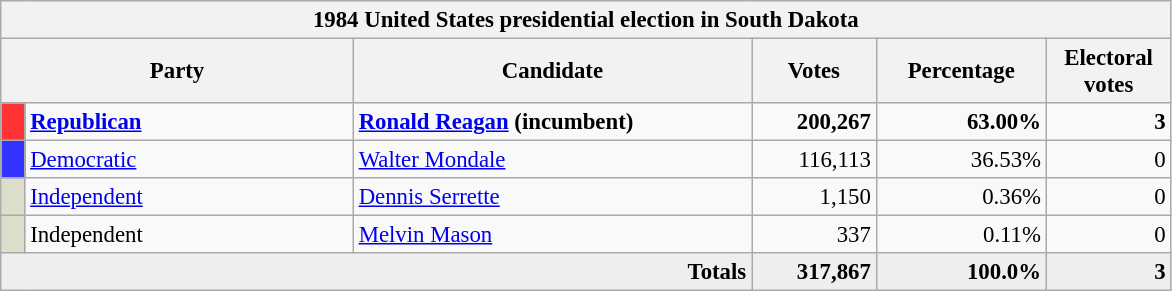<table class="wikitable" style="font-size: 95%;">
<tr>
<th colspan="6">1984 United States presidential election in South Dakota</th>
</tr>
<tr>
<th colspan="2" style="width: 15em">Party</th>
<th style="width: 17em">Candidate</th>
<th style="width: 5em">Votes</th>
<th style="width: 7em">Percentage</th>
<th style="width: 5em">Electoral votes</th>
</tr>
<tr>
<th style="background:#f33; width:3px;"></th>
<td style="width: 130px"><strong><a href='#'>Republican</a></strong></td>
<td><strong><a href='#'>Ronald Reagan</a> (incumbent)</strong></td>
<td style="text-align:right;"><strong>200,267</strong></td>
<td style="text-align:right;"><strong>63.00%</strong></td>
<td style="text-align:right;"><strong>3</strong></td>
</tr>
<tr>
<th style="background:#33f; width:3px;"></th>
<td style="width: 130px"><a href='#'>Democratic</a></td>
<td><a href='#'>Walter Mondale</a></td>
<td style="text-align:right;">116,113</td>
<td style="text-align:right;">36.53%</td>
<td style="text-align:right;">0</td>
</tr>
<tr>
<th style="background: #DDDDCC; width:3px;"></th>
<td style="width: 130px"><a href='#'>Independent</a></td>
<td><a href='#'>Dennis Serrette</a></td>
<td style="text-align:right;">1,150</td>
<td style="text-align:right;">0.36%</td>
<td style="text-align:right;">0</td>
</tr>
<tr>
<th style="background: #DDDDCC; width:3px;"></th>
<td style="width: 130px">Independent</td>
<td><a href='#'>Melvin Mason</a></td>
<td style="text-align:right;">337</td>
<td style="text-align:right;">0.11%</td>
<td style="text-align:right;">0</td>
</tr>
<tr style="background:#eee; text-align:right;">
<td colspan="3"><strong>Totals</strong></td>
<td><strong>317,867</strong></td>
<td><strong>100.0%</strong></td>
<td><strong>3</strong></td>
</tr>
</table>
